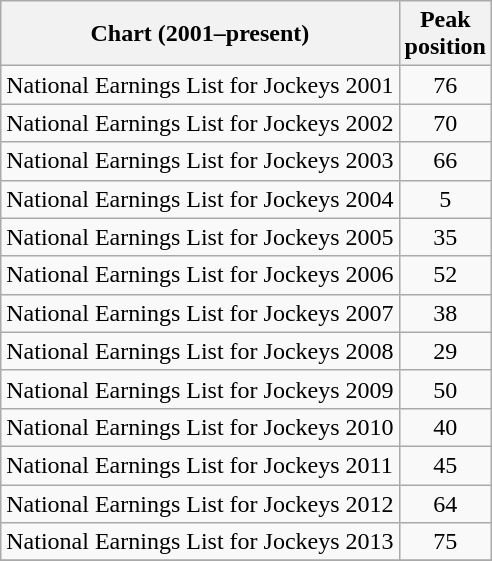<table class="wikitable sortable">
<tr>
<th>Chart (2001–present)</th>
<th>Peak<br>position</th>
</tr>
<tr>
<td>National Earnings List for Jockeys 2001</td>
<td style="text-align:center;">76</td>
</tr>
<tr>
<td>National Earnings List for Jockeys 2002</td>
<td style="text-align:center;">70</td>
</tr>
<tr>
<td>National Earnings List for Jockeys 2003</td>
<td style="text-align:center;">66</td>
</tr>
<tr>
<td>National Earnings List for Jockeys 2004</td>
<td style="text-align:center;">5</td>
</tr>
<tr>
<td>National Earnings List for Jockeys 2005</td>
<td style="text-align:center;">35</td>
</tr>
<tr>
<td>National Earnings List for Jockeys 2006</td>
<td style="text-align:center;">52</td>
</tr>
<tr>
<td>National Earnings List for Jockeys 2007</td>
<td style="text-align:center;">38</td>
</tr>
<tr>
<td>National Earnings List for Jockeys 2008</td>
<td style="text-align:center;">29</td>
</tr>
<tr>
<td>National Earnings List for Jockeys 2009</td>
<td style="text-align:center;">50</td>
</tr>
<tr>
<td>National Earnings List for Jockeys 2010</td>
<td style="text-align:center;">40</td>
</tr>
<tr>
<td>National Earnings List for Jockeys 2011</td>
<td style="text-align:center;">45</td>
</tr>
<tr>
<td>National Earnings List for Jockeys 2012</td>
<td style="text-align:center;">64</td>
</tr>
<tr>
<td>National Earnings List for Jockeys 2013</td>
<td style="text-align:center;">75</td>
</tr>
<tr>
</tr>
</table>
